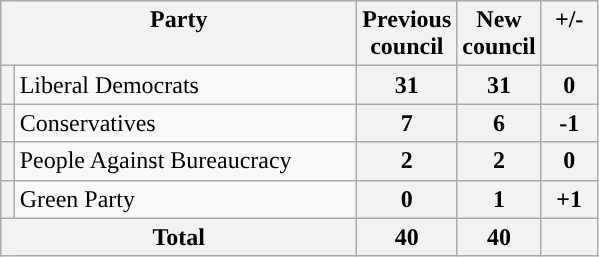<table class="wikitable">
<tr>
<th valign=top colspan="2" style="width: 230px">Party</th>
<th valign=top style="width: 30px">Previous council</th>
<th valign=top style="width: 30px">New council</th>
<th valign=top style="width: 30px">+/-</th>
</tr>
<tr>
<th style="background-color: "></th>
<td>Liberal Democrats</td>
<th align=center>31</th>
<th align=center>31</th>
<th align=center>0</th>
</tr>
<tr>
<th style="background-color: "></th>
<td>Conservatives</td>
<th align=center>7</th>
<th align=center>6</th>
<th align=center>-1</th>
</tr>
<tr>
<th style="background-color: "></th>
<td>People Against Bureaucracy</td>
<th align=center>2</th>
<th align=center>2</th>
<th align=center>0</th>
</tr>
<tr>
<th style="background-color: "></th>
<td>Green Party</td>
<th align=center>0</th>
<th align=center>1</th>
<th align=center>+1</th>
</tr>
<tr>
<th colspan=2>Total</th>
<th style="text-align: center">40</th>
<th style="text-align: center">40</th>
<th></th>
</tr>
</table>
